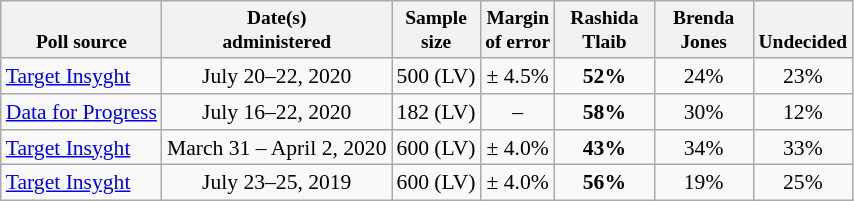<table class="wikitable" style="font-size:90%;text-align:center;">
<tr valign=bottom style="font-size:90%;">
<th>Poll source</th>
<th>Date(s)<br>administered</th>
<th>Sample<br>size</th>
<th>Margin<br>of error</th>
<th style="width:60px;">Rashida<br>Tlaib</th>
<th style="width:60px;">Brenda<br>Jones</th>
<th style="width:60px;">Undecided</th>
</tr>
<tr>
<td style="text-align:left;"><a href='#'>Target Insyght</a></td>
<td>July 20–22, 2020</td>
<td>500 (LV)</td>
<td>± 4.5%</td>
<td><strong>52%</strong></td>
<td>24%</td>
<td>23%</td>
</tr>
<tr>
<td style="text-align:left;"><a href='#'>Data for Progress</a></td>
<td>July 16–22, 2020</td>
<td>182 (LV)</td>
<td>–</td>
<td><strong>58%</strong></td>
<td>30%</td>
<td>12%</td>
</tr>
<tr>
<td style="text-align:left;"><a href='#'>Target Insyght</a></td>
<td>March 31 – April 2, 2020</td>
<td>600 (LV)</td>
<td>± 4.0%</td>
<td><strong>43%</strong></td>
<td>34%</td>
<td>33%</td>
</tr>
<tr>
<td style="text-align:left;"><a href='#'>Target Insyght</a></td>
<td>July 23–25, 2019</td>
<td>600 (LV)</td>
<td>± 4.0%</td>
<td><strong>56%</strong></td>
<td>19%</td>
<td>25%</td>
</tr>
</table>
